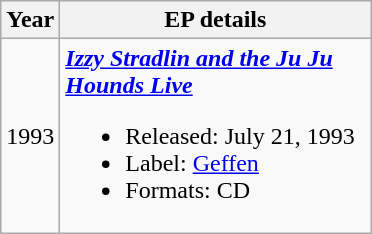<table class="wikitable">
<tr>
<th>Year</th>
<th width="200">EP details</th>
</tr>
<tr>
<td>1993</td>
<td><strong><em><a href='#'>Izzy Stradlin and the Ju Ju Hounds Live</a></em></strong><br><ul><li>Released: July 21, 1993</li><li>Label: <a href='#'>Geffen</a></li><li>Formats: CD</li></ul></td>
</tr>
</table>
